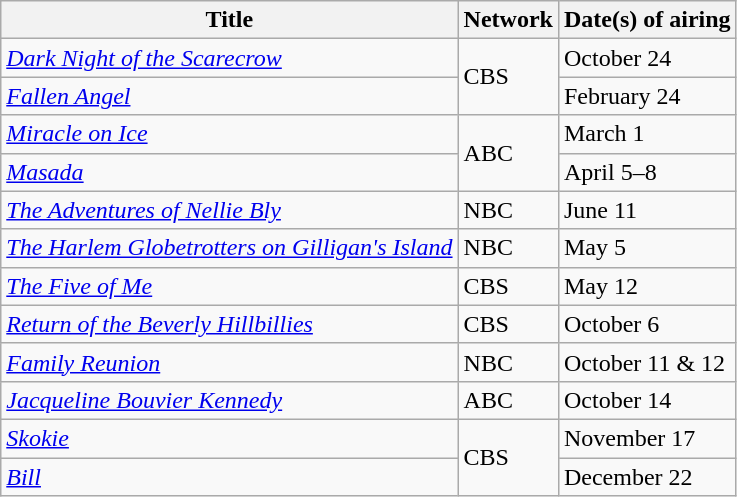<table class="wikitable">
<tr>
<th>Title</th>
<th>Network</th>
<th>Date(s) of airing</th>
</tr>
<tr>
<td><em><a href='#'>Dark Night of the Scarecrow</a></em></td>
<td rowspan=2>CBS</td>
<td>October 24</td>
</tr>
<tr>
<td><em><a href='#'>Fallen Angel</a></em></td>
<td>February 24</td>
</tr>
<tr>
<td><em><a href='#'>Miracle on Ice</a></em></td>
<td rowspan="2">ABC</td>
<td>March 1</td>
</tr>
<tr>
<td><em><a href='#'>Masada</a></em></td>
<td>April 5–8</td>
</tr>
<tr>
<td><em><a href='#'>The Adventures of Nellie Bly</a></em></td>
<td>NBC</td>
<td>June 11</td>
</tr>
<tr>
<td><em><a href='#'>The Harlem Globetrotters on Gilligan's Island</a></em></td>
<td>NBC</td>
<td>May 5</td>
</tr>
<tr>
<td><em><a href='#'>The Five of Me</a></em></td>
<td>CBS</td>
<td>May 12</td>
</tr>
<tr>
<td><em><a href='#'>Return of the Beverly Hillbillies</a></em></td>
<td>CBS</td>
<td>October 6</td>
</tr>
<tr>
<td><em><a href='#'>Family Reunion</a></em></td>
<td>NBC</td>
<td>October 11 & 12</td>
</tr>
<tr>
<td><em><a href='#'>Jacqueline Bouvier Kennedy</a></em></td>
<td>ABC</td>
<td>October 14</td>
</tr>
<tr>
<td><em><a href='#'>Skokie</a></em></td>
<td rowspan="2">CBS</td>
<td>November 17</td>
</tr>
<tr>
<td><em><a href='#'>Bill</a></em></td>
<td>December 22</td>
</tr>
</table>
